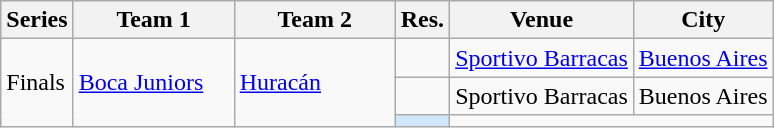<table class=wikitable>
<tr>
<th>Series</th>
<th width=100px>Team 1</th>
<th width=100px>Team 2</th>
<th>Res.</th>
<th>Venue</th>
<th>City</th>
</tr>
<tr>
<td rowspan=3>Finals</td>
<td rowspan=3><a href='#'>Boca Juniors</a></td>
<td rowspan=3><a href='#'>Huracán</a></td>
<td></td>
<td><a href='#'>Sportivo Barracas</a></td>
<td><a href='#'>Buenos Aires</a></td>
</tr>
<tr>
<td></td>
<td>Sportivo Barracas</td>
<td>Buenos Aires</td>
</tr>
<tr>
<td bgcolor= #d0e7ff></td>
<td colspan=2></td>
</tr>
</table>
